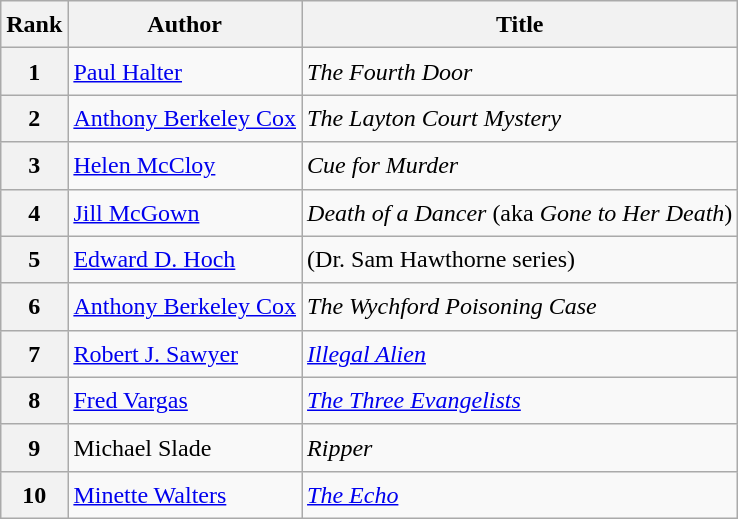<table class="wikitable sortable" style="font-size:1.00em; line-height:1.5em;">
<tr>
<th>Rank</th>
<th>Author</th>
<th>Title</th>
</tr>
<tr>
<th>1</th>
<td><a href='#'>Paul Halter</a></td>
<td><em>The Fourth Door</em></td>
</tr>
<tr>
<th>2</th>
<td><a href='#'>Anthony Berkeley Cox</a></td>
<td><em>The Layton Court Mystery</em></td>
</tr>
<tr>
<th>3</th>
<td><a href='#'>Helen McCloy</a></td>
<td><em>Cue for Murder</em></td>
</tr>
<tr>
<th>4</th>
<td><a href='#'>Jill McGown</a></td>
<td><em>Death of a Dancer</em> (aka <em>Gone to Her Death</em>)</td>
</tr>
<tr>
<th>5</th>
<td><a href='#'>Edward D. Hoch</a></td>
<td>(Dr. Sam Hawthorne series)</td>
</tr>
<tr>
<th>6</th>
<td><a href='#'>Anthony Berkeley Cox</a></td>
<td><em>The Wychford Poisoning Case</em></td>
</tr>
<tr>
<th>7</th>
<td><a href='#'>Robert J. Sawyer</a></td>
<td><em><a href='#'>Illegal Alien</a></em></td>
</tr>
<tr>
<th>8</th>
<td><a href='#'>Fred Vargas</a></td>
<td><em><a href='#'>The Three Evangelists</a></em></td>
</tr>
<tr>
<th>9</th>
<td>Michael Slade</td>
<td><em>Ripper</em></td>
</tr>
<tr>
<th>10</th>
<td><a href='#'>Minette Walters</a></td>
<td><em><a href='#'>The Echo</a></em></td>
</tr>
</table>
